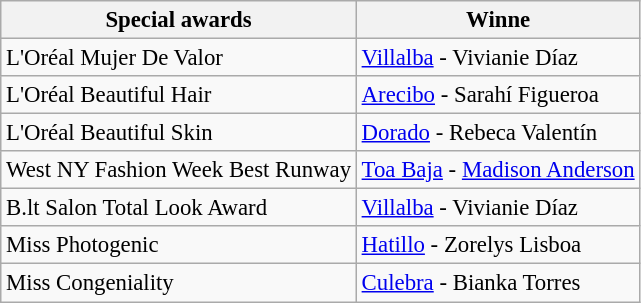<table class="wikitable sortable" style="font-size: 95%;">
<tr>
<th>Special awards</th>
<th>Winne</th>
</tr>
<tr>
<td>L'Oréal Mujer De Valor</td>
<td><a href='#'>Villalba</a> - Vivianie Díaz</td>
</tr>
<tr>
<td>L'Oréal Beautiful Hair</td>
<td><a href='#'>Arecibo</a> - Sarahí Figueroa</td>
</tr>
<tr>
<td>L'Oréal Beautiful Skin</td>
<td><a href='#'>Dorado</a> - Rebeca Valentín</td>
</tr>
<tr>
<td>West NY Fashion Week Best Runway</td>
<td><a href='#'>Toa Baja</a> - <a href='#'>Madison Anderson</a></td>
</tr>
<tr>
<td>B.lt Salon Total Look Award</td>
<td><a href='#'>Villalba</a> - Vivianie Díaz</td>
</tr>
<tr>
<td>Miss Photogenic</td>
<td><a href='#'>Hatillo</a> - Zorelys Lisboa</td>
</tr>
<tr>
<td>Miss Congeniality</td>
<td><a href='#'>Culebra</a> - Bianka Torres</td>
</tr>
</table>
